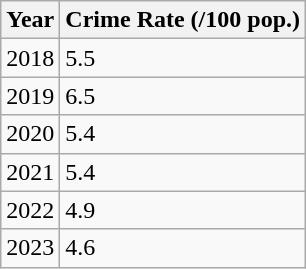<table class="wikitable">
<tr>
<th>Year</th>
<th>Crime Rate (/100 pop.)</th>
</tr>
<tr>
<td>2018</td>
<td>5.5</td>
</tr>
<tr>
<td>2019</td>
<td>6.5</td>
</tr>
<tr>
<td>2020</td>
<td>5.4</td>
</tr>
<tr>
<td>2021</td>
<td>5.4</td>
</tr>
<tr>
<td>2022</td>
<td>4.9</td>
</tr>
<tr>
<td>2023</td>
<td>4.6</td>
</tr>
</table>
